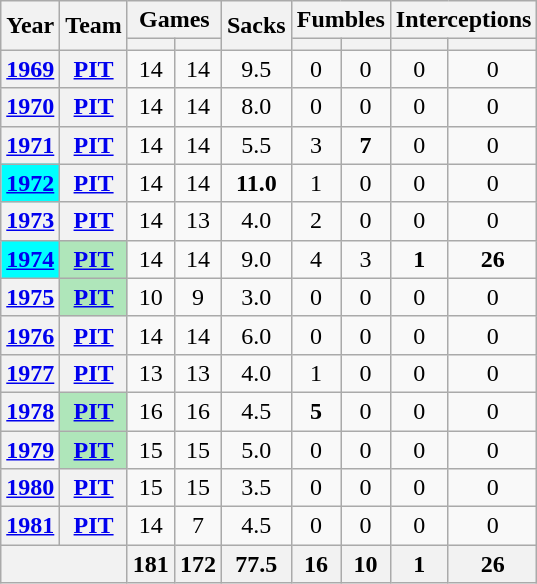<table class="wikitable" style="text-align:center;">
<tr>
<th rowspan="2">Year</th>
<th rowspan="2">Team</th>
<th colspan="2">Games</th>
<th rowspan="2">Sacks</th>
<th colspan="2">Fumbles</th>
<th colspan="2">Interceptions</th>
</tr>
<tr>
<th></th>
<th></th>
<th></th>
<th></th>
<th></th>
<th></th>
</tr>
<tr>
<th><a href='#'>1969</a></th>
<th><a href='#'>PIT</a></th>
<td>14</td>
<td>14</td>
<td>9.5</td>
<td>0</td>
<td>0</td>
<td>0</td>
<td>0</td>
</tr>
<tr>
<th><a href='#'>1970</a></th>
<th><a href='#'>PIT</a></th>
<td>14</td>
<td>14</td>
<td>8.0</td>
<td>0</td>
<td>0</td>
<td>0</td>
<td>0</td>
</tr>
<tr>
<th><a href='#'>1971</a></th>
<th><a href='#'>PIT</a></th>
<td>14</td>
<td>14</td>
<td>5.5</td>
<td>3</td>
<td><strong>7</strong></td>
<td>0</td>
<td>0</td>
</tr>
<tr>
<th style="background:#00ffff"><a href='#'>1972</a></th>
<th><a href='#'>PIT</a></th>
<td>14</td>
<td>14</td>
<td><strong>11.0</strong></td>
<td>1</td>
<td>0</td>
<td>0</td>
<td>0</td>
</tr>
<tr>
<th><a href='#'>1973</a></th>
<th><a href='#'>PIT</a></th>
<td>14</td>
<td>13</td>
<td>4.0</td>
<td>2</td>
<td>0</td>
<td>0</td>
<td>0</td>
</tr>
<tr>
<th style="background:#00ffff"><a href='#'>1974</a></th>
<th style="background:#afe6ba"><a href='#'>PIT</a></th>
<td>14</td>
<td>14</td>
<td>9.0</td>
<td>4</td>
<td>3</td>
<td><strong>1</strong></td>
<td><strong>26</strong></td>
</tr>
<tr>
<th><a href='#'>1975</a></th>
<th style="background:#afe6ba"><a href='#'>PIT</a></th>
<td>10</td>
<td>9</td>
<td>3.0</td>
<td>0</td>
<td>0</td>
<td>0</td>
<td>0</td>
</tr>
<tr>
<th><a href='#'>1976</a></th>
<th><a href='#'>PIT</a></th>
<td>14</td>
<td>14</td>
<td>6.0</td>
<td>0</td>
<td>0</td>
<td>0</td>
<td>0</td>
</tr>
<tr>
<th><a href='#'>1977</a></th>
<th><a href='#'>PIT</a></th>
<td>13</td>
<td>13</td>
<td>4.0</td>
<td>1</td>
<td>0</td>
<td>0</td>
<td>0</td>
</tr>
<tr>
<th><a href='#'>1978</a></th>
<th style="background:#afe6ba"><a href='#'>PIT</a></th>
<td>16</td>
<td>16</td>
<td>4.5</td>
<td><strong>5</strong></td>
<td>0</td>
<td>0</td>
<td>0</td>
</tr>
<tr>
<th><a href='#'>1979</a></th>
<th style="background:#afe6ba"><a href='#'>PIT</a></th>
<td>15</td>
<td>15</td>
<td>5.0</td>
<td>0</td>
<td>0</td>
<td>0</td>
<td>0</td>
</tr>
<tr>
<th><a href='#'>1980</a></th>
<th><a href='#'>PIT</a></th>
<td>15</td>
<td>15</td>
<td>3.5</td>
<td>0</td>
<td>0</td>
<td>0</td>
<td>0</td>
</tr>
<tr>
<th><a href='#'>1981</a></th>
<th><a href='#'>PIT</a></th>
<td>14</td>
<td>7</td>
<td>4.5</td>
<td>0</td>
<td>0</td>
<td>0</td>
<td>0</td>
</tr>
<tr>
<th colspan="2"></th>
<th>181</th>
<th>172</th>
<th>77.5</th>
<th>16</th>
<th>10</th>
<th>1</th>
<th>26</th>
</tr>
</table>
